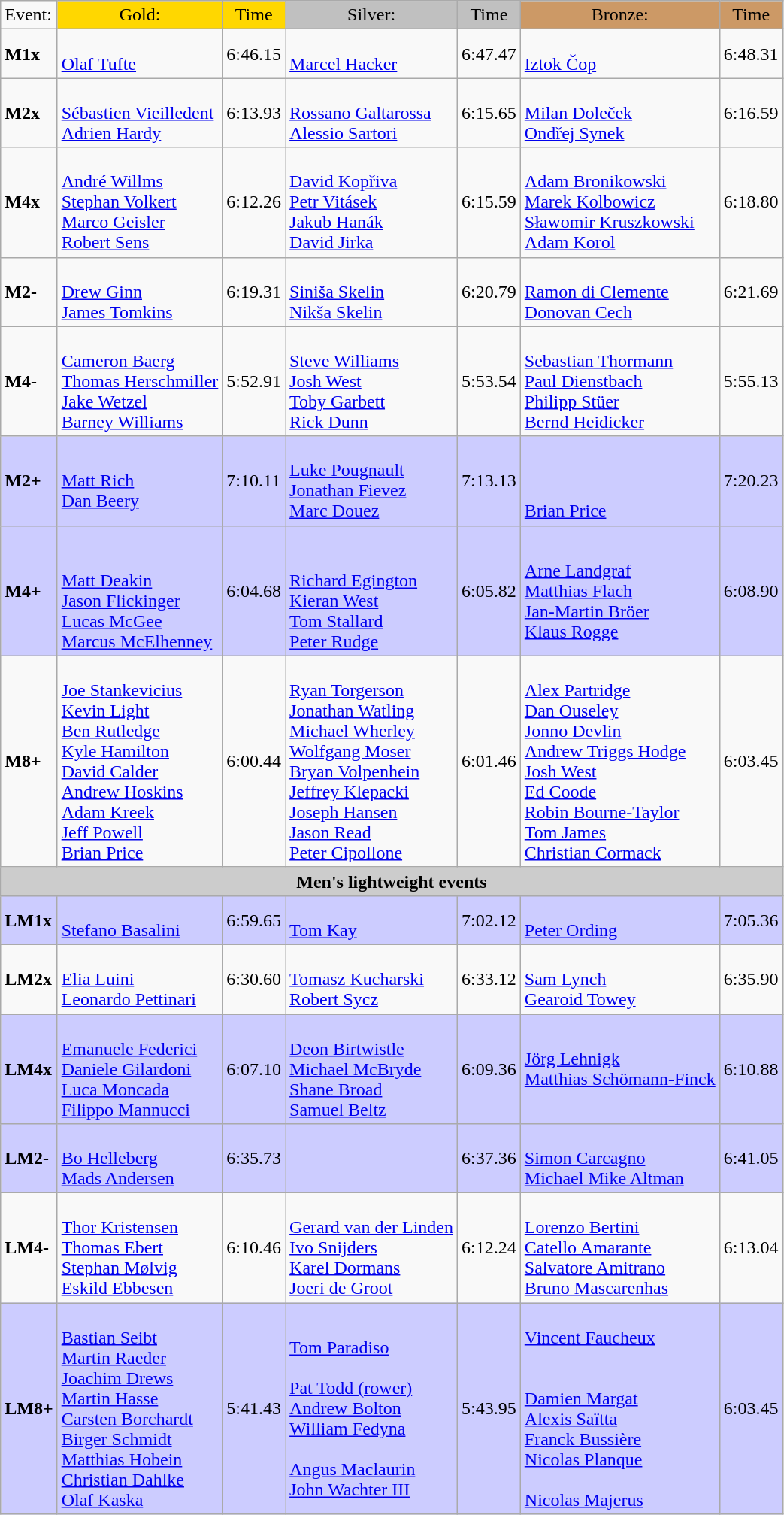<table class="wikitable">
<tr>
<td>Event:</td>
<td style="text-align:center;background-color:gold;">Gold:</td>
<td style="text-align:center;background-color:gold;">Time</td>
<td style="text-align:center;background-color:silver;">Silver:</td>
<td style="text-align:center;background-color:silver;">Time</td>
<td style="text-align:center;background-color:#CC9966;">Bronze:</td>
<td style="text-align:center;background-color:#CC9966;">Time</td>
</tr>
<tr>
<td><strong>M1x</strong></td>
<td><strong></strong><br><a href='#'>Olaf Tufte</a></td>
<td>6:46.15</td>
<td><strong></strong><br><a href='#'>Marcel Hacker</a></td>
<td>6:47.47</td>
<td><strong></strong><br><a href='#'>Iztok Čop</a></td>
<td>6:48.31</td>
</tr>
<tr>
<td><strong>M2x</strong></td>
<td><strong></strong><br> <a href='#'>Sébastien Vieilledent</a> <br> <a href='#'>Adrien Hardy</a></td>
<td>6:13.93</td>
<td><strong></strong> <br> <a href='#'>Rossano Galtarossa</a> <br> <a href='#'>Alessio Sartori</a></td>
<td>6:15.65</td>
<td><strong></strong> <br> <a href='#'>Milan Doleček</a> <br> <a href='#'>Ondřej Synek</a></td>
<td>6:16.59</td>
</tr>
<tr>
<td><strong>M4x</strong></td>
<td><strong></strong><br><a href='#'>André Willms</a><br> <a href='#'>Stephan Volkert</a><br> <a href='#'>Marco Geisler</a> <br> <a href='#'>Robert Sens</a></td>
<td>6:12.26</td>
<td><strong></strong> <br> <a href='#'>David Kopřiva</a><br> <a href='#'>Petr Vitásek</a><br> <a href='#'>Jakub Hanák</a> <br> <a href='#'>David Jirka</a></td>
<td>6:15.59</td>
<td><strong></strong> <br> <a href='#'>Adam Bronikowski</a><br> <a href='#'>Marek Kolbowicz</a><br> <a href='#'>Sławomir Kruszkowski</a> <br> <a href='#'>Adam Korol</a></td>
<td>6:18.80</td>
</tr>
<tr>
<td><strong>M2-</strong></td>
<td><strong></strong><br><a href='#'>Drew Ginn</a> <br> <a href='#'>James Tomkins</a></td>
<td>6:19.31</td>
<td><strong></strong> <br> <a href='#'>Siniša Skelin</a> <br> <a href='#'>Nikša Skelin</a></td>
<td>6:20.79</td>
<td><strong></strong> <br> <a href='#'>Ramon di Clemente</a> <br> <a href='#'>Donovan Cech</a></td>
<td>6:21.69</td>
</tr>
<tr>
<td><strong>M4-</strong></td>
<td><strong></strong><br><a href='#'>Cameron Baerg</a><br> <a href='#'>Thomas Herschmiller</a><br> <a href='#'>Jake Wetzel</a> <br> <a href='#'>Barney Williams</a></td>
<td>5:52.91</td>
<td><strong></strong> <br> <a href='#'>Steve Williams</a><br> <a href='#'>Josh West</a><br> <a href='#'>Toby Garbett</a> <br> <a href='#'>Rick Dunn</a></td>
<td>5:53.54</td>
<td><strong></strong> <br> <a href='#'>Sebastian Thormann</a><br> <a href='#'>Paul Dienstbach</a><br> <a href='#'>Philipp Stüer</a> <br> <a href='#'>Bernd Heidicker</a></td>
<td>5:55.13</td>
</tr>
<tr bgcolor=ccccff>
<td><strong>M2+</strong></td>
<td><strong></strong><br><a href='#'>Matt Rich</a><br> <a href='#'>Dan Beery</a> <br> </td>
<td>7:10.11</td>
<td><strong></strong> <br> <a href='#'>Luke Pougnault</a><br> <a href='#'>Jonathan Fievez</a> <br> <a href='#'>Marc Douez</a></td>
<td>7:13.13</td>
<td><strong></strong> <br> <br>  <br> <a href='#'>Brian Price</a></td>
<td>7:20.23</td>
</tr>
<tr bgcolor=ccccff>
<td><strong>M4+</strong></td>
<td><strong></strong><br><br> <a href='#'>Matt Deakin</a><br> <a href='#'>Jason Flickinger</a><br> <a href='#'>Lucas McGee</a> <br> <a href='#'>Marcus McElhenney</a></td>
<td>6:04.68</td>
<td><strong></strong> <br> <br> <a href='#'>Richard Egington</a><br> <a href='#'>Kieran West</a><br> <a href='#'>Tom Stallard</a> <br> <a href='#'>Peter Rudge</a></td>
<td>6:05.82</td>
<td><strong></strong> <br> <a href='#'>Arne Landgraf</a><br> <a href='#'>Matthias Flach</a> <br> <a href='#'>Jan-Martin Bröer</a><br> <a href='#'>Klaus Rogge</a> <br> </td>
<td>6:08.90</td>
</tr>
<tr>
<td><strong>M8+</strong></td>
<td><strong></strong><br><a href='#'>Joe Stankevicius</a><br> <a href='#'>Kevin Light</a><br> <a href='#'>Ben Rutledge</a><br> <a href='#'>Kyle Hamilton</a><br> <a href='#'>David Calder</a><br> <a href='#'>Andrew Hoskins</a><br> <a href='#'>Adam Kreek</a><br> <a href='#'>Jeff Powell</a> <br> <a href='#'>Brian Price</a></td>
<td>6:00.44</td>
<td><strong></strong> <br> <a href='#'>Ryan Torgerson</a><br> <a href='#'>Jonathan Watling</a><br> <a href='#'>Michael Wherley</a><br> <a href='#'>Wolfgang Moser</a><br> <a href='#'>Bryan Volpenhein</a><br> <a href='#'>Jeffrey Klepacki</a><br> <a href='#'>Joseph Hansen</a><br> <a href='#'>Jason Read</a> <br> <a href='#'>Peter Cipollone</a></td>
<td>6:01.46</td>
<td><strong></strong> <br> <a href='#'>Alex Partridge</a><br> <a href='#'>Dan Ouseley</a><br> <a href='#'>Jonno Devlin</a><br> <a href='#'>Andrew Triggs Hodge</a><br> <a href='#'>Josh West</a><br> <a href='#'>Ed Coode</a><br> <a href='#'>Robin Bourne-Taylor</a><br> <a href='#'>Tom James</a> <br> <a href='#'>Christian Cormack</a></td>
<td>6:03.45</td>
</tr>
<tr>
<th colspan="7" style="background-color:#CCC;">Men's lightweight events</th>
</tr>
<tr bgcolor=ccccff>
<td><strong>LM1x</strong></td>
<td><strong></strong> <br> <a href='#'>Stefano Basalini</a></td>
<td>6:59.65</td>
<td><strong></strong> <br><a href='#'>Tom Kay</a></td>
<td>7:02.12</td>
<td><strong></strong><br><a href='#'>Peter Ording</a></td>
<td>7:05.36</td>
</tr>
<tr>
<td><strong>LM2x</strong></td>
<td><strong></strong><br> <a href='#'>Elia Luini</a><br> <a href='#'>Leonardo Pettinari</a></td>
<td>6:30.60</td>
<td><strong></strong> <br> <a href='#'>Tomasz Kucharski</a><br> <a href='#'>Robert Sycz</a></td>
<td>6:33.12</td>
<td><strong></strong> <br> <a href='#'>Sam Lynch</a><br> <a href='#'>Gearoid Towey</a></td>
<td>6:35.90</td>
</tr>
<tr bgcolor=ccccff>
<td><strong>LM4x</strong></td>
<td><strong></strong><br><a href='#'>Emanuele Federici</a><br> <a href='#'>Daniele Gilardoni</a><br> <a href='#'>Luca Moncada</a> <br> <a href='#'>Filippo Mannucci</a></td>
<td>6:07.10</td>
<td><strong></strong> <br> <a href='#'>Deon Birtwistle</a><br> <a href='#'>Michael McBryde</a><br> <a href='#'>Shane Broad</a> <br> <a href='#'>Samuel Beltz</a></td>
<td>6:09.36</td>
<td><strong></strong> <br> <a href='#'>Jörg Lehnigk</a><br> <a href='#'>Matthias Schömann-Finck</a><br>  <br> </td>
<td>6:10.88</td>
</tr>
<tr bgcolor=ccccff>
<td><strong>LM2-</strong></td>
<td><strong></strong><br><a href='#'>Bo Helleberg</a> <br> <a href='#'>Mads Andersen</a></td>
<td>6:35.73</td>
<td><strong></strong> <br>  <br> </td>
<td>6:37.36</td>
<td><strong></strong> <br> <a href='#'>Simon Carcagno</a> <br> <a href='#'>Michael Mike Altman</a></td>
<td>6:41.05</td>
</tr>
<tr>
<td><strong>LM4-</strong></td>
<td><strong></strong><br><a href='#'>Thor Kristensen</a><br> <a href='#'>Thomas Ebert</a><br> <a href='#'>Stephan Mølvig</a> <br> <a href='#'>Eskild Ebbesen</a></td>
<td>6:10.46</td>
<td><strong></strong> <br> <a href='#'>Gerard van der Linden</a><br> <a href='#'>Ivo Snijders</a><br> <a href='#'>Karel Dormans</a> <br> <a href='#'>Joeri de Groot</a></td>
<td>6:12.24</td>
<td><strong></strong> <br> <a href='#'>Lorenzo Bertini</a><br> <a href='#'>Catello Amarante</a><br> <a href='#'>Salvatore Amitrano</a> <br> <a href='#'>Bruno Mascarenhas</a></td>
<td>6:13.04</td>
</tr>
<tr bgcolor=ccccff>
<td><strong>LM8+</strong></td>
<td><strong></strong><br><a href='#'>Bastian Seibt</a><br> <a href='#'>Martin Raeder</a><br> <a href='#'>Joachim Drews</a><br> <a href='#'>Martin Hasse</a><br> <a href='#'>Carsten Borchardt</a><br> <a href='#'>Birger Schmidt</a><br> <a href='#'>Matthias Hobein</a><br> <a href='#'>Christian Dahlke</a> <br> <a href='#'>Olaf Kaska</a></td>
<td>5:41.43</td>
<td><strong></strong> <br> <a href='#'>Tom Paradiso</a><br> <br> <a href='#'>Pat Todd (rower)</a><br> <a href='#'>Andrew Bolton</a><br> <a href='#'>William Fedyna</a><br> <br> <a href='#'>Angus Maclaurin</a><br> <a href='#'>John Wachter III</a> <br> </td>
<td>5:43.95</td>
<td><strong></strong> <br> <a href='#'>Vincent Faucheux</a><br> <br> <br> <a href='#'>Damien Margat</a><br> <a href='#'>Alexis Saïtta</a><br> <a href='#'>Franck Bussière</a><br> <a href='#'>Nicolas Planque</a><br>  <br> <a href='#'>Nicolas Majerus</a></td>
<td>6:03.45</td>
</tr>
</table>
